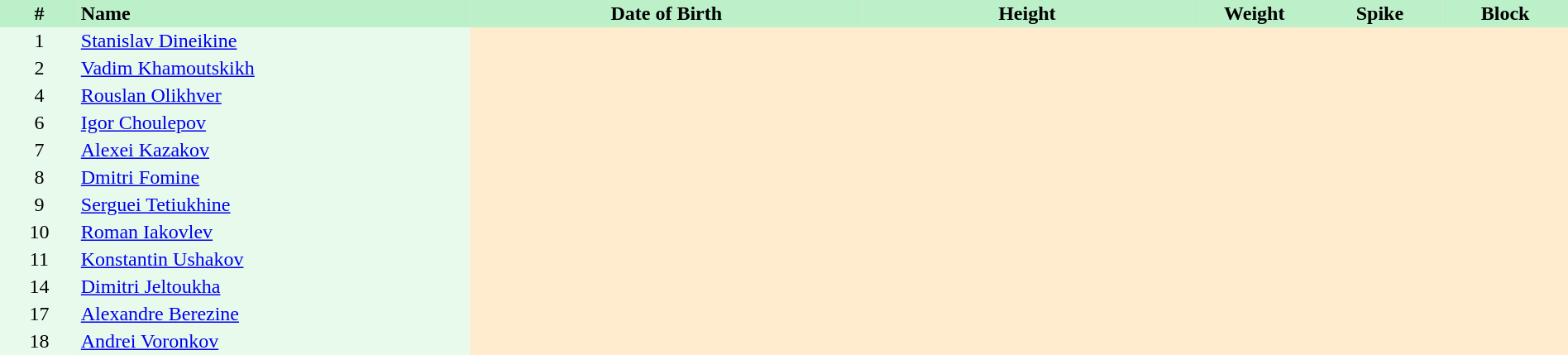<table border=0 cellpadding=2 cellspacing=0  |- bgcolor=#FFECCE style=text-align:center; font-size:90%; width=100%>
<tr bgcolor=#BBF0C9>
<th width=5%>#</th>
<th width=25% align=left>Name</th>
<th width=25%>Date of Birth</th>
<th width=21%>Height</th>
<th width=8%>Weight</th>
<th width=8%>Spike</th>
<th width=8%>Block</th>
</tr>
<tr bgcolor=#E7FAEC>
<td>1</td>
<td align="left"><a href='#'>Stanislav Dineikine</a></td>
</tr>
<tr bgcolor=#E7FAEC>
<td>2</td>
<td align="left"><a href='#'>Vadim Khamoutskikh</a></td>
</tr>
<tr bgcolor=#E7FAEC>
<td>4</td>
<td align="left"><a href='#'>Rouslan Olikhver</a></td>
</tr>
<tr bgcolor=#E7FAEC>
<td>6</td>
<td align="left"><a href='#'>Igor Choulepov</a></td>
</tr>
<tr bgcolor=#E7FAEC>
<td>7</td>
<td align="left"><a href='#'>Alexei Kazakov</a></td>
</tr>
<tr bgcolor=#E7FAEC>
<td>8</td>
<td align="left"><a href='#'>Dmitri Fomine</a></td>
</tr>
<tr bgcolor=#E7FAEC>
<td>9</td>
<td align="left"><a href='#'>Serguei Tetiukhine</a></td>
</tr>
<tr bgcolor=#E7FAEC>
<td>10</td>
<td align="left"><a href='#'>Roman Iakovlev</a></td>
</tr>
<tr bgcolor=#E7FAEC>
<td>11</td>
<td align="left"><a href='#'>Konstantin Ushakov</a></td>
</tr>
<tr bgcolor=#E7FAEC>
<td>14</td>
<td align="left"><a href='#'>Dimitri Jeltoukha</a></td>
</tr>
<tr bgcolor=#E7FAEC>
<td>17</td>
<td align="left"><a href='#'>Alexandre Berezine</a></td>
</tr>
<tr bgcolor=#E7FAEC>
<td>18</td>
<td align="left"><a href='#'>Andrei Voronkov</a></td>
</tr>
</table>
